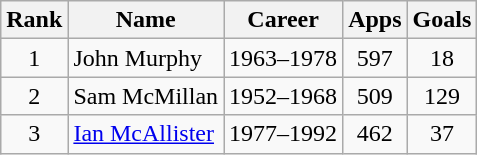<table class="wikitable sortable" style="text-align: center;">
<tr>
<th class="unsortable">Rank</th>
<th class="unsortable">Name</th>
<th class="unsortable">Career</th>
<th>Apps</th>
<th>Goals</th>
</tr>
<tr>
<td>1</td>
<td align="left">John Murphy</td>
<td>1963–1978</td>
<td>597</td>
<td>18</td>
</tr>
<tr>
<td>2</td>
<td align="left">Sam McMillan</td>
<td>1952–1968</td>
<td>509</td>
<td>129</td>
</tr>
<tr>
<td>3</td>
<td align="left"><a href='#'>Ian McAllister</a></td>
<td>1977–1992</td>
<td>462</td>
<td>37</td>
</tr>
</table>
